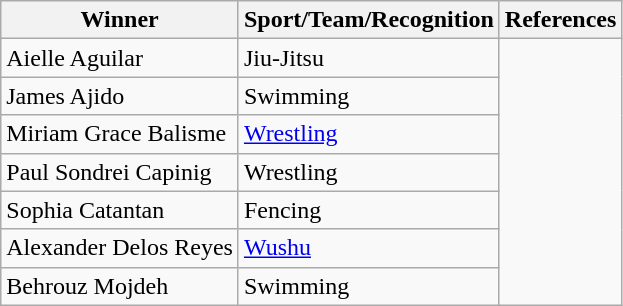<table class="wikitable">
<tr>
<th>Winner</th>
<th>Sport/Team/Recognition</th>
<th>References</th>
</tr>
<tr>
<td>Aielle Aguilar</td>
<td>Jiu-Jitsu <br> </td>
<td rowspan=7></td>
</tr>
<tr>
<td>James Ajido</td>
<td>Swimming <br> </td>
</tr>
<tr>
<td>Miriam Grace Balisme</td>
<td><a href='#'>Wrestling</a> <br> </td>
</tr>
<tr>
<td>Paul Sondrei Capinig</td>
<td>Wrestling <br> </td>
</tr>
<tr>
<td>Sophia Catantan</td>
<td>Fencing <br> </td>
</tr>
<tr>
<td>Alexander Delos Reyes</td>
<td><a href='#'>Wushu</a> <br> </td>
</tr>
<tr>
<td>Behrouz Mojdeh</td>
<td>Swimming <br> </td>
</tr>
</table>
